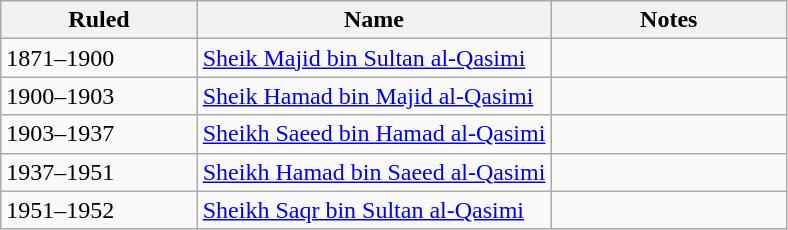<table class="wikitable sortable collapsible collapsed">
<tr>
<th width="25%">Ruled</th>
<th width="45%">Name</th>
<th width="30%">Notes</th>
</tr>
<tr>
<td>1871–1900</td>
<td><a href='#'>Sheik Majid bin Sultan al-Qasimi</a></td>
<td></td>
</tr>
<tr>
<td>1900–1903</td>
<td><a href='#'>Sheik Hamad bin Majid al-Qasimi</a></td>
<td></td>
</tr>
<tr>
<td>1903–1937</td>
<td><a href='#'>Sheikh Saeed bin Hamad al-Qasimi</a></td>
<td></td>
</tr>
<tr>
<td>1937–1951</td>
<td><a href='#'>Sheikh Hamad bin Saeed al-Qasimi</a></td>
<td></td>
</tr>
<tr>
<td>1951–1952</td>
<td><a href='#'>Sheikh Saqr bin Sultan al-Qasimi</a></td>
<td></td>
</tr>
</table>
